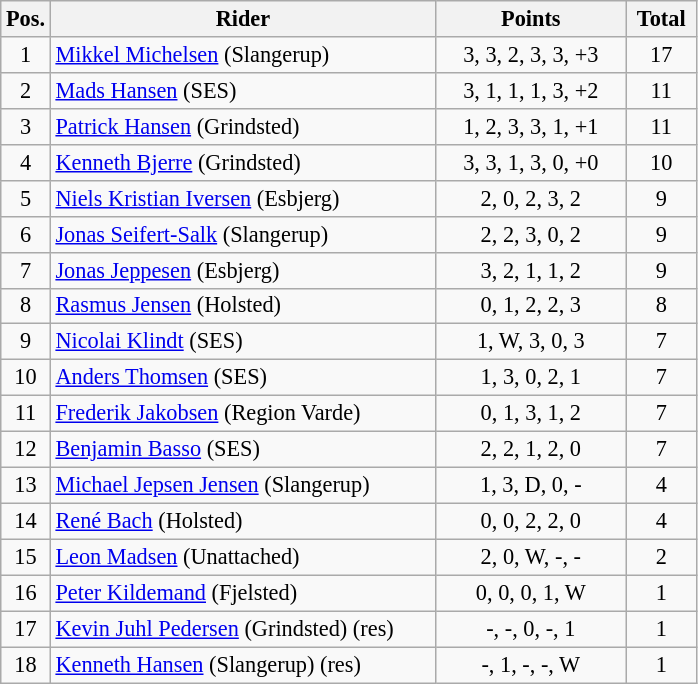<table class=wikitable style="font-size:93%;">
<tr>
<th width=25px>Pos.</th>
<th width=250px>Rider</th>
<th width=120px>Points</th>
<th width=40px>Total</th>
</tr>
<tr align=center>
<td>1</td>
<td align=left><a href='#'>Mikkel Michelsen</a> (Slangerup)</td>
<td>3, 3, 2, 3, 3, +3</td>
<td>17</td>
</tr>
<tr align=center>
<td>2</td>
<td align=left><a href='#'>Mads Hansen</a> (SES)</td>
<td>3, 1, 1, 1, 3, +2</td>
<td>11</td>
</tr>
<tr align=center>
<td>3</td>
<td align=left><a href='#'>Patrick Hansen</a> (Grindsted)</td>
<td>1, 2, 3, 3, 1, +1</td>
<td>11</td>
</tr>
<tr align=center>
<td>4</td>
<td align=left><a href='#'>Kenneth Bjerre</a> (Grindsted)</td>
<td>3, 3, 1, 3, 0, +0</td>
<td>10</td>
</tr>
<tr align=center>
<td>5</td>
<td align=left><a href='#'>Niels Kristian Iversen</a> (Esbjerg)</td>
<td>2, 0, 2, 3, 2</td>
<td>9</td>
</tr>
<tr align=center>
<td>6</td>
<td align=left><a href='#'>Jonas Seifert-Salk</a> (Slangerup)</td>
<td>2, 2, 3, 0, 2</td>
<td>9</td>
</tr>
<tr align=center>
<td>7</td>
<td align=left><a href='#'>Jonas Jeppesen</a> (Esbjerg)</td>
<td>3, 2, 1, 1, 2</td>
<td>9</td>
</tr>
<tr align=center>
<td>8</td>
<td align=left><a href='#'>Rasmus Jensen</a> (Holsted)</td>
<td>0, 1, 2, 2, 3</td>
<td>8</td>
</tr>
<tr align=center>
<td>9</td>
<td align=left><a href='#'>Nicolai Klindt</a> (SES)</td>
<td>1, W, 3, 0, 3</td>
<td>7</td>
</tr>
<tr align=center>
<td>10</td>
<td align=left><a href='#'>Anders Thomsen</a> (SES)</td>
<td>1, 3, 0, 2, 1</td>
<td>7</td>
</tr>
<tr align=center>
<td>11</td>
<td align=left><a href='#'>Frederik Jakobsen</a> (Region Varde)</td>
<td>0, 1, 3, 1, 2</td>
<td>7</td>
</tr>
<tr align=center>
<td>12</td>
<td align=left><a href='#'>Benjamin Basso</a> (SES)</td>
<td>2, 2, 1, 2, 0</td>
<td>7</td>
</tr>
<tr align=center>
<td>13</td>
<td align=left><a href='#'>Michael Jepsen Jensen</a> (Slangerup)</td>
<td>1, 3, D, 0, -</td>
<td>4</td>
</tr>
<tr align=center>
<td>14</td>
<td align=left><a href='#'>René Bach</a> (Holsted)</td>
<td>0, 0, 2, 2, 0</td>
<td>4</td>
</tr>
<tr align=center>
<td>15</td>
<td align=left><a href='#'>Leon Madsen</a> (Unattached)</td>
<td>2, 0, W, -, -</td>
<td>2</td>
</tr>
<tr align=center>
<td>16</td>
<td align=left><a href='#'>Peter Kildemand</a> (Fjelsted)</td>
<td>0, 0, 0, 1, W</td>
<td>1</td>
</tr>
<tr align=center>
<td>17</td>
<td align=left><a href='#'>Kevin Juhl Pedersen</a> (Grindsted) (res)</td>
<td>-, -, 0, -, 1</td>
<td>1</td>
</tr>
<tr align=center>
<td>18</td>
<td align=left><a href='#'>Kenneth Hansen</a> (Slangerup) (res)</td>
<td>-, 1, -, -, W</td>
<td>1</td>
</tr>
</table>
